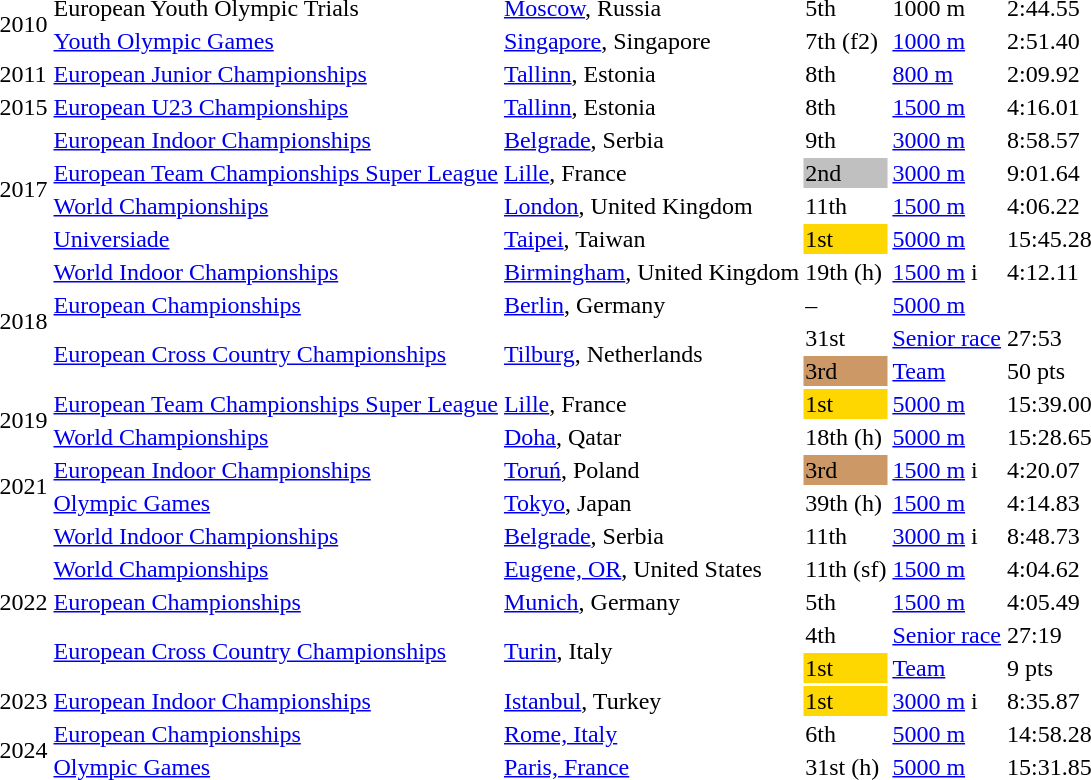<table>
<tr>
<td rowspan=2>2010</td>
<td>European Youth Olympic Trials</td>
<td><a href='#'>Moscow</a>, Russia</td>
<td>5th</td>
<td>1000 m</td>
<td>2:44.55</td>
</tr>
<tr>
<td><a href='#'>Youth Olympic Games</a></td>
<td><a href='#'>Singapore</a>, Singapore</td>
<td>7th (f2)</td>
<td><a href='#'>1000 m</a></td>
<td>2:51.40</td>
</tr>
<tr>
<td>2011</td>
<td><a href='#'>European Junior Championships</a></td>
<td><a href='#'>Tallinn</a>, Estonia</td>
<td>8th</td>
<td><a href='#'>800 m</a></td>
<td>2:09.92</td>
</tr>
<tr>
<td>2015</td>
<td><a href='#'>European U23 Championships</a></td>
<td><a href='#'>Tallinn</a>, Estonia</td>
<td>8th</td>
<td><a href='#'>1500 m</a></td>
<td>4:16.01</td>
</tr>
<tr>
<td rowspan=4>2017</td>
<td><a href='#'>European Indoor Championships</a></td>
<td><a href='#'>Belgrade</a>, Serbia</td>
<td>9th</td>
<td><a href='#'>3000 m</a> </td>
<td>8:58.57</td>
</tr>
<tr>
<td><a href='#'>European Team Championships Super League</a></td>
<td><a href='#'>Lille</a>, France</td>
<td bgcolor=silver>2nd</td>
<td><a href='#'>3000 m</a></td>
<td>9:01.64</td>
</tr>
<tr>
<td><a href='#'>World Championships</a></td>
<td><a href='#'>London</a>, United Kingdom</td>
<td>11th</td>
<td><a href='#'>1500 m</a></td>
<td>4:06.22</td>
</tr>
<tr>
<td><a href='#'>Universiade</a></td>
<td><a href='#'>Taipei</a>, Taiwan</td>
<td bgcolor=gold>1st</td>
<td><a href='#'>5000 m</a></td>
<td>15:45.28</td>
</tr>
<tr>
<td rowspan=4>2018</td>
<td><a href='#'>World Indoor Championships</a></td>
<td><a href='#'>Birmingham</a>, United Kingdom</td>
<td>19th (h)</td>
<td><a href='#'>1500 m</a> i</td>
<td>4:12.11</td>
</tr>
<tr>
<td><a href='#'>European Championships</a></td>
<td><a href='#'>Berlin</a>, Germany</td>
<td>–</td>
<td><a href='#'>5000 m</a></td>
<td></td>
</tr>
<tr>
<td rowspan=2><a href='#'>European Cross Country Championships</a></td>
<td rowspan=2><a href='#'>Tilburg</a>, Netherlands</td>
<td>31st</td>
<td><a href='#'>Senior race</a></td>
<td>27:53</td>
</tr>
<tr>
<td bgcolor=cc9966>3rd</td>
<td><a href='#'>Team</a></td>
<td>50 pts</td>
</tr>
<tr>
<td rowspan=2>2019</td>
<td><a href='#'>European Team Championships Super League</a></td>
<td><a href='#'>Lille</a>, France</td>
<td bgcolor=gold>1st</td>
<td><a href='#'>5000 m</a></td>
<td>15:39.00</td>
</tr>
<tr>
<td><a href='#'>World Championships</a></td>
<td><a href='#'>Doha</a>, Qatar</td>
<td>18th (h)</td>
<td><a href='#'>5000 m</a></td>
<td>15:28.65</td>
</tr>
<tr>
<td rowspan=2>2021</td>
<td><a href='#'>European Indoor Championships</a></td>
<td><a href='#'>Toruń</a>, Poland</td>
<td bgcolor=cc9966>3rd</td>
<td><a href='#'>1500 m</a> i</td>
<td>4:20.07</td>
</tr>
<tr>
<td><a href='#'>Olympic Games</a></td>
<td><a href='#'>Tokyo</a>, Japan</td>
<td>39th (h)</td>
<td><a href='#'>1500 m</a></td>
<td>4:14.83</td>
</tr>
<tr>
<td rowspan=5>2022</td>
<td><a href='#'>World Indoor Championships</a></td>
<td><a href='#'>Belgrade</a>, Serbia</td>
<td>11th</td>
<td><a href='#'>3000 m</a> i</td>
<td>8:48.73</td>
</tr>
<tr>
<td><a href='#'>World Championships</a></td>
<td><a href='#'>Eugene, OR</a>, United States</td>
<td>11th (sf)</td>
<td><a href='#'>1500 m</a></td>
<td>4:04.62</td>
</tr>
<tr>
<td><a href='#'>European Championships</a></td>
<td><a href='#'>Munich</a>, Germany</td>
<td>5th</td>
<td><a href='#'>1500 m</a></td>
<td>4:05.49</td>
</tr>
<tr>
<td rowspan=2><a href='#'>European Cross Country Championships</a></td>
<td rowspan=2><a href='#'>Turin</a>, Italy</td>
<td>4th</td>
<td><a href='#'>Senior race</a></td>
<td>27:19</td>
</tr>
<tr>
<td bgcolor=gold>1st</td>
<td><a href='#'>Team</a></td>
<td>9 pts</td>
</tr>
<tr>
<td>2023</td>
<td><a href='#'>European Indoor Championships</a></td>
<td><a href='#'>Istanbul</a>, Turkey</td>
<td bgcolor=gold>1st</td>
<td><a href='#'>3000 m</a> i</td>
<td>8:35.87 </td>
</tr>
<tr>
<td rowspan=2>2024</td>
<td><a href='#'>European Championships</a></td>
<td><a href='#'>Rome, Italy</a></td>
<td>6th</td>
<td><a href='#'>5000 m</a></td>
<td>14:58.28</td>
</tr>
<tr>
<td><a href='#'>Olympic Games</a></td>
<td><a href='#'>Paris, France</a></td>
<td>31st (h)</td>
<td><a href='#'>5000 m</a></td>
<td>15:31.85</td>
</tr>
</table>
